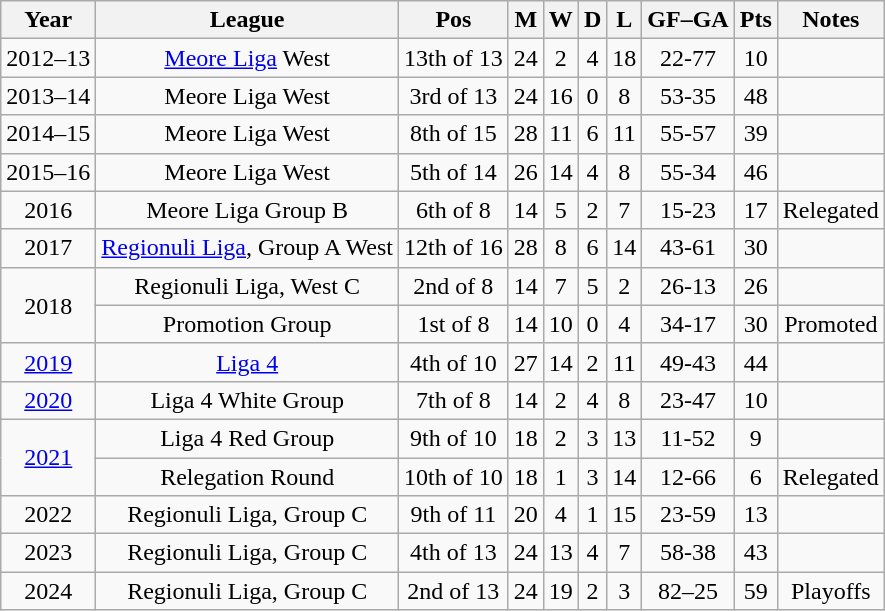<table class="wikitable" style="text-align: center">
<tr>
<th>Year</th>
<th>League</th>
<th>Pos</th>
<th>M</th>
<th>W</th>
<th>D</th>
<th>L</th>
<th>GF–GA</th>
<th>Pts</th>
<th>Notes</th>
</tr>
<tr>
<td>2012–13</td>
<td><a href='#'>Meore Liga</a> West</td>
<td>13th of 13</td>
<td>24</td>
<td>2</td>
<td>4</td>
<td>18</td>
<td>22-77</td>
<td>10</td>
<td></td>
</tr>
<tr>
<td>2013–14</td>
<td>Meore Liga West</td>
<td>3rd of 13</td>
<td>24</td>
<td>16</td>
<td>0</td>
<td>8</td>
<td>53-35</td>
<td>48</td>
<td></td>
</tr>
<tr>
<td>2014–15</td>
<td>Meore Liga West</td>
<td>8th of 15</td>
<td>28</td>
<td>11</td>
<td>6</td>
<td>11</td>
<td>55-57</td>
<td>39</td>
<td></td>
</tr>
<tr>
<td>2015–16</td>
<td>Meore Liga West</td>
<td>5th of 14</td>
<td>26</td>
<td>14</td>
<td>4</td>
<td>8</td>
<td>55-34</td>
<td>46</td>
<td></td>
</tr>
<tr>
<td>2016</td>
<td>Meore Liga Group B</td>
<td>6th of 8</td>
<td>14</td>
<td>5</td>
<td>2</td>
<td>7</td>
<td>15-23</td>
<td>17</td>
<td>Relegated</td>
</tr>
<tr>
<td>2017</td>
<td><a href='#'>Regionuli Liga</a>, Group A West</td>
<td>12th of 16</td>
<td>28</td>
<td>8</td>
<td>6</td>
<td>14</td>
<td>43-61</td>
<td>30</td>
<td></td>
</tr>
<tr>
<td rowspan='2'>2018</td>
<td>Regionuli Liga, West C</td>
<td>2nd of 8</td>
<td>14</td>
<td>7</td>
<td>5</td>
<td>2</td>
<td>26-13</td>
<td>26</td>
</tr>
<tr>
<td>Promotion Group</td>
<td>1st of 8</td>
<td>14</td>
<td>10</td>
<td>0</td>
<td>4</td>
<td>34-17</td>
<td>30</td>
<td>Promoted</td>
</tr>
<tr>
<td><a href='#'>2019</a></td>
<td><a href='#'>Liga 4</a></td>
<td>4th of 10</td>
<td>27</td>
<td>14</td>
<td>2</td>
<td>11</td>
<td>49-43</td>
<td>44</td>
<td></td>
</tr>
<tr>
<td><a href='#'>2020</a></td>
<td>Liga 4 White Group</td>
<td>7th of 8</td>
<td>14</td>
<td>2</td>
<td>4</td>
<td>8</td>
<td>23-47</td>
<td>10</td>
<td></td>
</tr>
<tr>
<td rowspan='2'><a href='#'>2021</a></td>
<td>Liga 4 Red Group</td>
<td>9th of 10</td>
<td>18</td>
<td>2</td>
<td>3</td>
<td>13</td>
<td>11-52</td>
<td>9</td>
<td></td>
</tr>
<tr>
<td>Relegation Round</td>
<td>10th of 10</td>
<td>18</td>
<td>1</td>
<td>3</td>
<td>14</td>
<td>12-66</td>
<td>6</td>
<td>Relegated</td>
</tr>
<tr>
<td>2022</td>
<td>Regionuli Liga, Group C</td>
<td>9th of 11</td>
<td>20</td>
<td>4</td>
<td>1</td>
<td>15</td>
<td>23-59</td>
<td>13</td>
<td></td>
</tr>
<tr>
<td>2023</td>
<td>Regionuli Liga, Group C</td>
<td>4th of 13</td>
<td>24</td>
<td>13</td>
<td>4</td>
<td>7</td>
<td>58-38</td>
<td>43</td>
<td></td>
</tr>
<tr>
<td>2024</td>
<td>Regionuli Liga, Group C</td>
<td>2nd of 13</td>
<td>24</td>
<td>19</td>
<td>2</td>
<td>3</td>
<td>82–25</td>
<td>59</td>
<td>Playoffs</td>
</tr>
</table>
